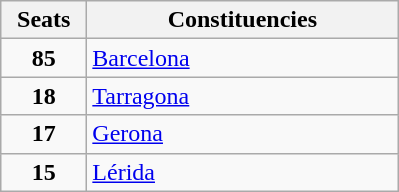<table class="wikitable" style="text-align:left;">
<tr>
<th width="50">Seats</th>
<th width="200">Constituencies</th>
</tr>
<tr>
<td align="center"><strong>85</strong></td>
<td><a href='#'>Barcelona</a></td>
</tr>
<tr>
<td align="center"><strong>18</strong></td>
<td><a href='#'>Tarragona</a></td>
</tr>
<tr>
<td align="center"><strong>17</strong></td>
<td><a href='#'>Gerona</a></td>
</tr>
<tr>
<td align="center"><strong>15</strong></td>
<td><a href='#'>Lérida</a></td>
</tr>
</table>
